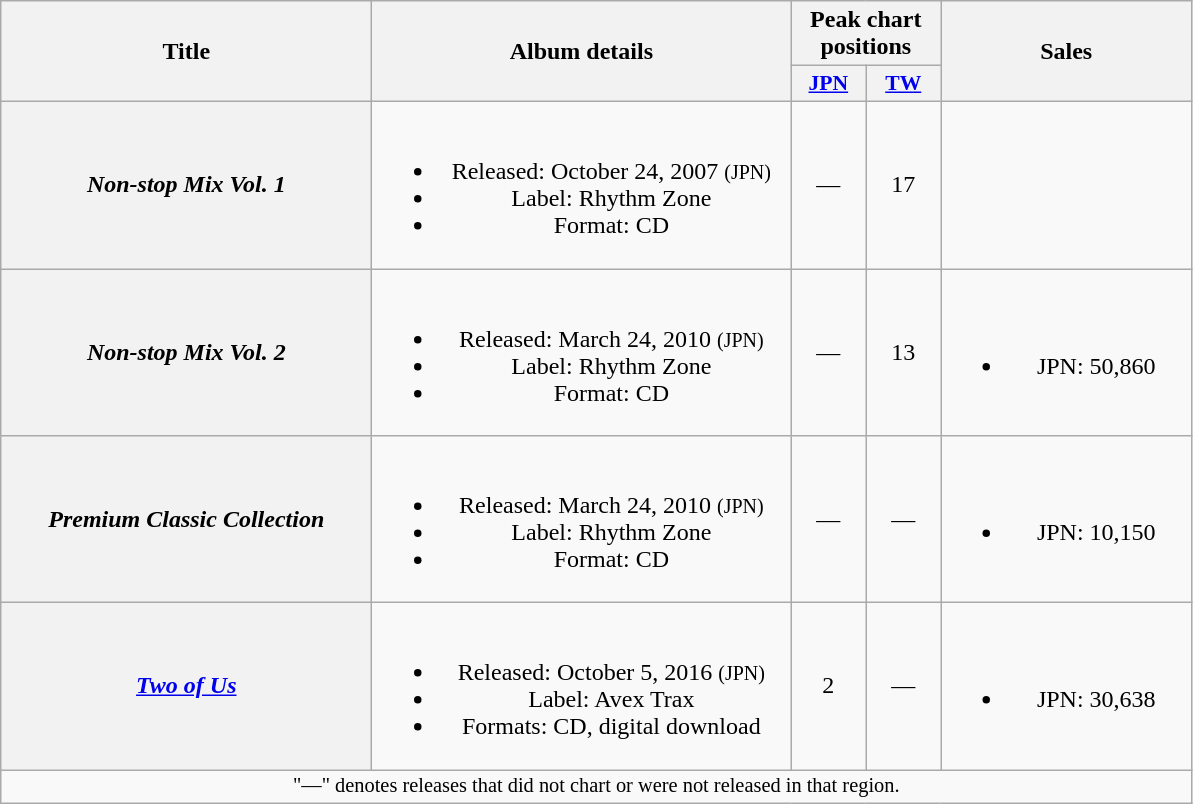<table class="wikitable plainrowheaders" style="text-align:center;">
<tr>
<th scope="col" rowspan="2" style="width:15em;">Title</th>
<th scope="col" rowspan="2" style="width:17em;">Album details</th>
<th scope="col" colspan="2">Peak chart positions</th>
<th scope="col" rowspan="2" style="width:10em;">Sales</th>
</tr>
<tr>
<th scope="col" style="width:3em;font-size:90%;"><a href='#'>JPN</a><br></th>
<th scope="col" style="width:3em;font-size:90%;"><a href='#'>TW</a><br></th>
</tr>
<tr>
<th scope="row"><em>Non-stop Mix Vol. 1</em></th>
<td><br><ul><li>Released: October 24, 2007 <small>(JPN)</small></li><li>Label: Rhythm Zone</li><li>Format: CD</li></ul></td>
<td align="center">—</td>
<td align="center">17</td>
<td></td>
</tr>
<tr>
<th scope="row"><em>Non-stop Mix Vol. 2</em></th>
<td><br><ul><li>Released: March 24, 2010 <small>(JPN)</small></li><li>Label: Rhythm Zone</li><li>Format: CD</li></ul></td>
<td align="center">—</td>
<td align="center">13</td>
<td><br><ul><li>JPN: 50,860</li></ul></td>
</tr>
<tr>
<th scope="row"><em>Premium Classic Collection</em></th>
<td><br><ul><li>Released: March 24, 2010 <small>(JPN)</small></li><li>Label: Rhythm Zone</li><li>Format: CD</li></ul></td>
<td align="center">—</td>
<td align="center">—</td>
<td><br><ul><li>JPN: 10,150</li></ul></td>
</tr>
<tr>
<th scope="row"><em><a href='#'>Two of Us</a></em></th>
<td><br><ul><li>Released: October 5, 2016 <small>(JPN)</small></li><li>Label: Avex Trax</li><li>Formats: CD, digital download</li></ul></td>
<td align="center">2</td>
<td align="center">—</td>
<td><br><ul><li>JPN: 30,638</li></ul></td>
</tr>
<tr>
<td align="center" colspan="8" style="font-size:85%">"—" denotes releases that did not chart or were not released in that region.</td>
</tr>
</table>
